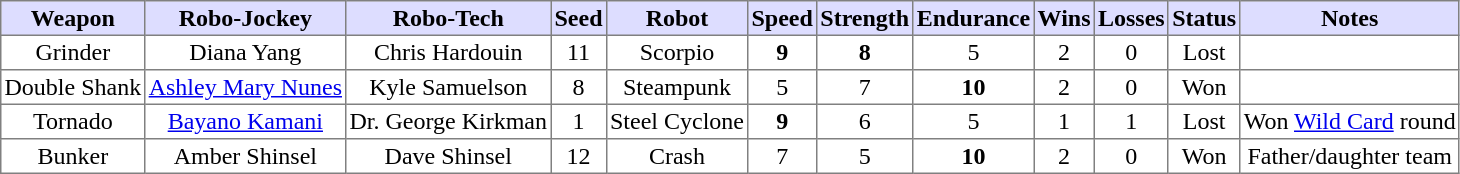<table class="toccolours sortable" border="1" cellspacing="0" cellpadding="2" style="margin:auto; text-align:center; border-collapse:collapse; margin-left:0; margin-right:auto;">
<tr style="background:#ddddff;">
<th>Weapon</th>
<th>Robo-Jockey</th>
<th>Robo-Tech</th>
<th>Seed</th>
<th>Robot</th>
<th>Speed</th>
<th>Strength</th>
<th>Endurance</th>
<th>Wins</th>
<th>Losses</th>
<th>Status</th>
<th>Notes</th>
</tr>
<tr>
<td>Grinder</td>
<td>Diana Yang</td>
<td>Chris Hardouin</td>
<td>11</td>
<td>Scorpio</td>
<td><strong>9</strong></td>
<td><strong>8</strong></td>
<td>5</td>
<td>2</td>
<td>0</td>
<td>Lost</td>
<td></td>
</tr>
<tr>
<td>Double Shank</td>
<td><a href='#'>Ashley Mary Nunes</a></td>
<td>Kyle Samuelson</td>
<td>8</td>
<td>Steampunk</td>
<td>5</td>
<td>7</td>
<td><strong>10</strong></td>
<td>2</td>
<td>0</td>
<td>Won</td>
<td></td>
</tr>
<tr>
<td>Tornado</td>
<td><a href='#'>Bayano Kamani</a></td>
<td>Dr. George Kirkman</td>
<td>1</td>
<td>Steel Cyclone</td>
<td><strong>9</strong></td>
<td>6</td>
<td>5</td>
<td>1</td>
<td>1</td>
<td>Lost</td>
<td>Won <a href='#'>Wild Card</a> round</td>
</tr>
<tr>
<td>Bunker</td>
<td>Amber Shinsel</td>
<td>Dave Shinsel</td>
<td>12</td>
<td>Crash</td>
<td>7</td>
<td>5</td>
<td><strong>10</strong></td>
<td>2</td>
<td>0</td>
<td>Won</td>
<td>Father/daughter team</td>
</tr>
</table>
